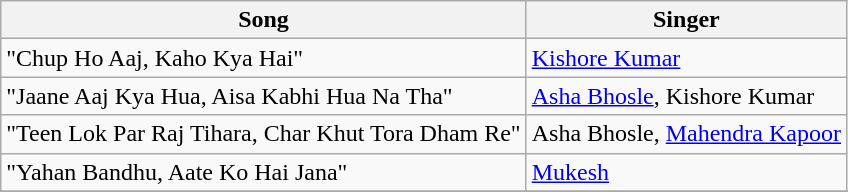<table class="wikitable">
<tr>
<th>Song</th>
<th>Singer</th>
</tr>
<tr>
<td>"Chup Ho Aaj, Kaho Kya Hai"</td>
<td><a href='#'>Kishore Kumar</a></td>
</tr>
<tr>
<td>"Jaane Aaj Kya Hua, Aisa Kabhi Hua Na Tha"</td>
<td><a href='#'>Asha Bhosle</a>, Kishore Kumar</td>
</tr>
<tr>
<td>"Teen Lok Par Raj Tihara, Char Khut Tora Dham Re"</td>
<td>Asha Bhosle, <a href='#'>Mahendra Kapoor</a></td>
</tr>
<tr>
<td>"Yahan Bandhu, Aate Ko Hai Jana"</td>
<td><a href='#'>Mukesh</a></td>
</tr>
<tr>
</tr>
</table>
